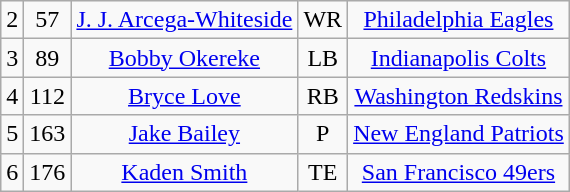<table class="wikitable" style="text-align:center">
<tr>
<td>2</td>
<td>57</td>
<td><a href='#'>J. J. Arcega-Whiteside</a></td>
<td>WR</td>
<td><a href='#'>Philadelphia Eagles</a></td>
</tr>
<tr>
<td>3</td>
<td>89</td>
<td><a href='#'>Bobby Okereke</a></td>
<td>LB</td>
<td><a href='#'>Indianapolis Colts</a></td>
</tr>
<tr>
<td>4</td>
<td>112</td>
<td><a href='#'>Bryce Love</a></td>
<td>RB</td>
<td><a href='#'>Washington Redskins</a></td>
</tr>
<tr>
<td>5</td>
<td>163</td>
<td><a href='#'>Jake Bailey</a></td>
<td>P</td>
<td><a href='#'>New England Patriots</a></td>
</tr>
<tr>
<td>6</td>
<td>176</td>
<td><a href='#'>Kaden Smith</a></td>
<td>TE</td>
<td><a href='#'>San Francisco 49ers</a></td>
</tr>
</table>
